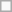<table class="wikitable">
<tr>
<td></td>
</tr>
</table>
